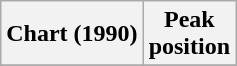<table class="wikitable plainrowheaders">
<tr>
<th scope="col">Chart (1990)</th>
<th scope="col">Peak<br>position</th>
</tr>
<tr>
</tr>
</table>
